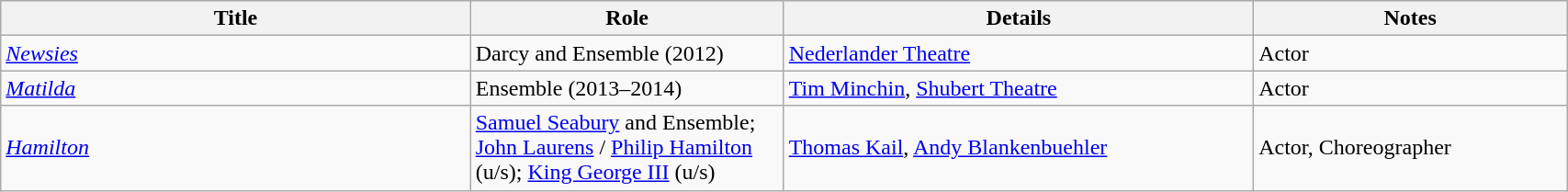<table class="wikitable" style="width: 90%;">
<tr>
<th style="width: 30%;">Title</th>
<th style="width: 20%;">Role</th>
<th style="width: 30%;">Details</th>
<th style="width: 20%;">Notes</th>
</tr>
<tr>
<td><em><a href='#'>Newsies</a></em></td>
<td>Darcy and Ensemble (2012)</td>
<td><a href='#'>Nederlander Theatre</a></td>
<td>Actor</td>
</tr>
<tr>
<td><em><a href='#'>Matilda</a></em></td>
<td>Ensemble (2013–2014)</td>
<td><a href='#'>Tim Minchin</a>, <a href='#'>Shubert Theatre</a></td>
<td>Actor</td>
</tr>
<tr>
<td><em><a href='#'>Hamilton</a></em></td>
<td><a href='#'>Samuel Seabury</a> and Ensemble; <a href='#'>John Laurens</a> / <a href='#'>Philip Hamilton</a> (u/s); <a href='#'>King George III</a> (u/s)</td>
<td><a href='#'>Thomas Kail</a>, <a href='#'>Andy Blankenbuehler</a></td>
<td>Actor, Choreographer</td>
</tr>
</table>
